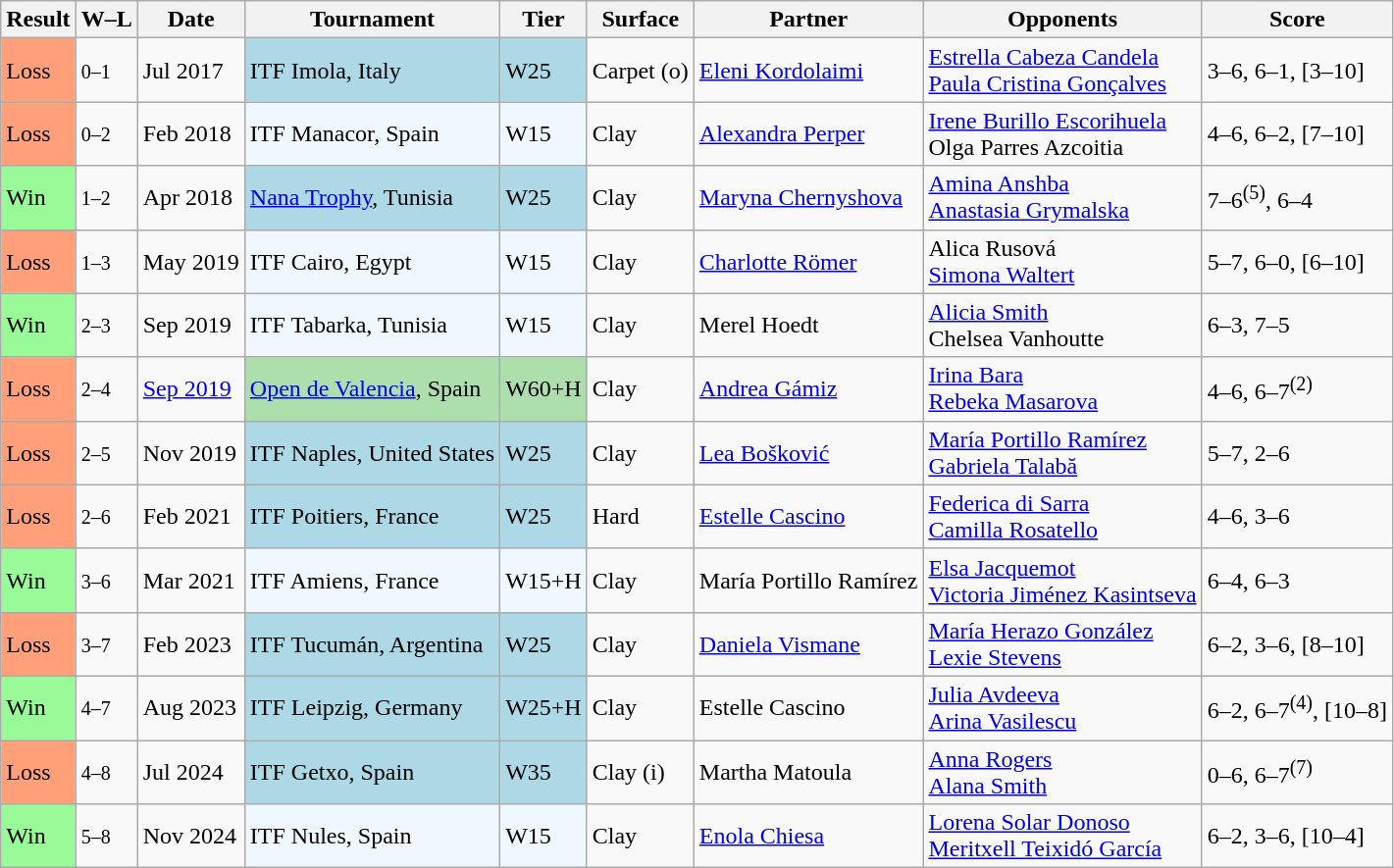<table class="sortable wikitable">
<tr>
<th>Result</th>
<th class="unsortable">W–L</th>
<th>Date</th>
<th>Tournament</th>
<th>Tier</th>
<th>Surface</th>
<th>Partner</th>
<th>Opponents</th>
<th class="unsortable">Score</th>
</tr>
<tr>
<td bgcolor="ffa07a">Loss</td>
<td><small>0–1</small></td>
<td>Jul 2017</td>
<td style="background:lightblue">ITF Imola, Italy</td>
<td style="background:lightblue">W25</td>
<td>Carpet (o)</td>
<td> <a href='#'>Eleni Kordolaimi</a></td>
<td> <a href='#'>Estrella Cabeza Candela</a> <br>  <a href='#'>Paula Cristina Gonçalves</a></td>
<td>3–6, 6–1, [3–10]</td>
</tr>
<tr>
<td bgcolor="ffa07a">Loss</td>
<td><small>0–2</small></td>
<td>Feb 2018</td>
<td style="background:#f0f8ff;">ITF Manacor, Spain</td>
<td style="background:#f0f8ff;">W15</td>
<td>Clay</td>
<td> <a href='#'>Alexandra Perper</a></td>
<td> <a href='#'>Irene Burillo Escorihuela</a> <br>  Olga Parres Azcoitia</td>
<td>4–6, 6–2, [7–10]</td>
</tr>
<tr>
<td bgcolor="98FB98">Win</td>
<td><small>1–2</small></td>
<td>Apr 2018</td>
<td style="background:lightblue"><a href='#'>Nana Trophy</a>, Tunisia</td>
<td style="background:lightblue">W25</td>
<td>Clay</td>
<td> <a href='#'>Maryna Chernyshova</a></td>
<td> <a href='#'>Amina Anshba</a> <br>  <a href='#'>Anastasia Grymalska</a></td>
<td>7–6<sup>(5)</sup>, 6–4</td>
</tr>
<tr>
<td bgcolor="ffa07a">Loss</td>
<td><small>1–3</small></td>
<td>May 2019</td>
<td style="background:#f0f8ff;">ITF Cairo, Egypt</td>
<td style="background:#f0f8ff;">W15</td>
<td>Clay</td>
<td> <a href='#'>Charlotte Römer</a></td>
<td> Alica Rusová <br>  <a href='#'>Simona Waltert</a></td>
<td>5–7, 6–0, [6–10]</td>
</tr>
<tr>
<td bgcolor="98FB98">Win</td>
<td><small>2–3</small></td>
<td>Sep 2019</td>
<td style="background:#f0f8ff;">ITF Tabarka, Tunisia</td>
<td style="background:#f0f8ff;">W15</td>
<td>Clay</td>
<td> Merel Hoedt</td>
<td> <a href='#'>Alicia Smith</a> <br>  Chelsea Vanhoutte</td>
<td>6–3, 7–5</td>
</tr>
<tr>
<td bgcolor="ffa07a">Loss</td>
<td><small>2–4</small></td>
<td><a href='#'>Sep 2019</a></td>
<td style="background:#addfad;"><a href='#'>Open de Valencia</a>, Spain</td>
<td style="background:#addfad;">W60+H</td>
<td>Clay</td>
<td> <a href='#'>Andrea Gámiz</a></td>
<td> <a href='#'>Irina Bara</a> <br>  <a href='#'>Rebeka Masarova</a></td>
<td>4–6, 6–7<sup>(2)</sup></td>
</tr>
<tr>
<td bgcolor="ffa07a">Loss</td>
<td><small>2–5</small></td>
<td>Nov 2019</td>
<td style="background:lightblue">ITF Naples, United States</td>
<td style="background:lightblue">W25</td>
<td>Clay</td>
<td> <a href='#'>Lea Bošković</a></td>
<td> <a href='#'>María Portillo Ramírez</a> <br>  <a href='#'>Gabriela Talabă</a></td>
<td>5–7, 2–6</td>
</tr>
<tr>
<td bgcolor="ffa07a">Loss</td>
<td><small>2–6</small></td>
<td>Feb 2021</td>
<td style="background:lightblue">ITF Poitiers, France</td>
<td style="background:lightblue">W25</td>
<td>Hard</td>
<td> <a href='#'>Estelle Cascino</a></td>
<td> <a href='#'>Federica di Sarra</a> <br>  <a href='#'>Camilla Rosatello</a></td>
<td>4–6, 3–6</td>
</tr>
<tr>
<td bgcolor="98FB98">Win</td>
<td><small>3–6</small></td>
<td>Mar 2021</td>
<td style="background:#f0f8ff;">ITF Amiens, France</td>
<td style="background:#f0f8ff;">W15+H</td>
<td>Clay</td>
<td> María Portillo Ramírez</td>
<td> <a href='#'>Elsa Jacquemot</a> <br>  <a href='#'>Victoria Jiménez Kasintseva</a></td>
<td>6–4, 6–3</td>
</tr>
<tr>
<td bgcolor="ffa07a">Loss</td>
<td><small>3–7</small></td>
<td>Feb 2023</td>
<td style="background:lightblue">ITF Tucumán, Argentina</td>
<td style="background:lightblue">W25</td>
<td>Clay</td>
<td> <a href='#'>Daniela Vismane</a></td>
<td> <a href='#'>María Herazo González</a> <br>  <a href='#'>Lexie Stevens</a></td>
<td>6–2, 3–6, [8–10]</td>
</tr>
<tr>
<td bgcolor="98FB98">Win</td>
<td><small>4–7</small></td>
<td>Aug 2023</td>
<td style="background:lightblue">ITF Leipzig, Germany</td>
<td style="background:lightblue">W25+H</td>
<td>Clay</td>
<td> Estelle Cascino</td>
<td> <a href='#'>Julia Avdeeva</a> <br>  <a href='#'>Arina Vasilescu</a></td>
<td>6–2, 6–7<sup>(4)</sup>, [10–8]</td>
</tr>
<tr>
<td style="background:#ffa07a;">Loss</td>
<td><small>4–8</small></td>
<td>Jul 2024</td>
<td style="background:lightblue;">ITF Getxo, Spain</td>
<td style="background:lightblue;">W35</td>
<td>Clay (i)</td>
<td> Martha Matoula</td>
<td> <a href='#'>Anna Rogers</a> <br>  <a href='#'>Alana Smith</a></td>
<td>0–6, 6–7<sup>(7)</sup></td>
</tr>
<tr>
<td bgcolor="98FB98">Win</td>
<td><small>5–8</small></td>
<td>Nov 2024</td>
<td style="background:#f0f8ff;">ITF Nules, Spain</td>
<td style="background:#f0f8ff;">W15</td>
<td>Clay</td>
<td> <a href='#'>Enola Chiesa</a></td>
<td> <a href='#'>Lorena Solar Donoso</a> <br>  <a href='#'>Meritxell Teixidó García</a></td>
<td>6–2, 3–6, [10–4]</td>
</tr>
</table>
